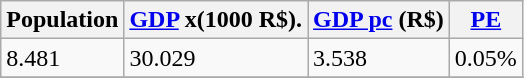<table class="wikitable" border="1">
<tr>
<th>Population</th>
<th><a href='#'>GDP</a> x(1000 R$).</th>
<th><a href='#'>GDP pc</a> (R$)</th>
<th><a href='#'>PE</a></th>
</tr>
<tr>
<td>8.481</td>
<td>30.029</td>
<td>3.538</td>
<td>0.05%</td>
</tr>
<tr>
</tr>
</table>
